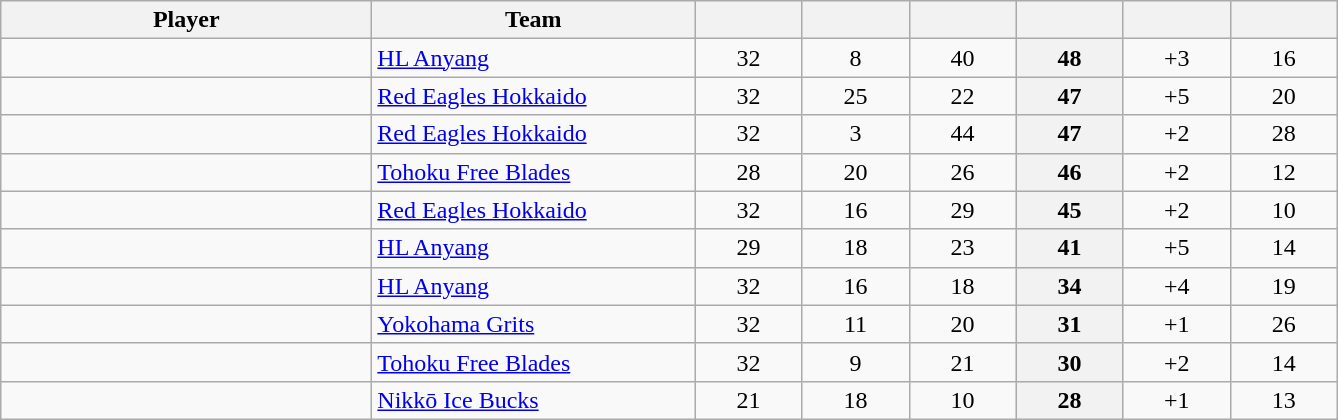<table class="wikitable sortable" style="text-align: center">
<tr>
<th style="width: 15em;">Player</th>
<th style="width: 13em;">Team</th>
<th style="width: 4em;"></th>
<th style="width: 4em;"></th>
<th style="width: 4em;"></th>
<th style="width: 4em;"></th>
<th style="width: 4em;"></th>
<th style="width: 4em;"></th>
</tr>
<tr>
<td style="text-align:left;"> </td>
<td style="text-align:left;"><a href='#'>HL Anyang</a></td>
<td>32</td>
<td>8</td>
<td>40</td>
<th>48</th>
<td>+3</td>
<td>16</td>
</tr>
<tr>
<td style="text-align:left;"> </td>
<td style="text-align:left;"><a href='#'>Red Eagles Hokkaido</a></td>
<td>32</td>
<td>25</td>
<td>22</td>
<th>47</th>
<td>+5</td>
<td>20</td>
</tr>
<tr>
<td style="text-align:left;"> </td>
<td style="text-align:left;"><a href='#'>Red Eagles Hokkaido</a></td>
<td>32</td>
<td>3</td>
<td>44</td>
<th>47</th>
<td>+2</td>
<td>28</td>
</tr>
<tr>
<td style="text-align:left;"> </td>
<td style="text-align:left;"><a href='#'>Tohoku Free Blades</a></td>
<td>28</td>
<td>20</td>
<td>26</td>
<th>46</th>
<td>+2</td>
<td>12</td>
</tr>
<tr>
<td style="text-align:left;"> </td>
<td style="text-align:left;"><a href='#'>Red Eagles Hokkaido</a></td>
<td>32</td>
<td>16</td>
<td>29</td>
<th>45</th>
<td>+2</td>
<td>10</td>
</tr>
<tr>
<td style="text-align:left;"> </td>
<td style="text-align:left;"><a href='#'>HL Anyang</a></td>
<td>29</td>
<td>18</td>
<td>23</td>
<th>41</th>
<td>+5</td>
<td>14</td>
</tr>
<tr>
<td style="text-align:left;"> </td>
<td style="text-align:left;"><a href='#'>HL Anyang</a></td>
<td>32</td>
<td>16</td>
<td>18</td>
<th>34</th>
<td>+4</td>
<td>19</td>
</tr>
<tr>
<td style="text-align:left;"> </td>
<td style="text-align:left;"><a href='#'>Yokohama Grits</a></td>
<td>32</td>
<td>11</td>
<td>20</td>
<th>31</th>
<td>+1</td>
<td>26</td>
</tr>
<tr>
<td style="text-align:left;"> </td>
<td style="text-align:left;"><a href='#'>Tohoku Free Blades</a></td>
<td>32</td>
<td>9</td>
<td>21</td>
<th>30</th>
<td>+2</td>
<td>14</td>
</tr>
<tr>
<td style="text-align:left;"> </td>
<td style="text-align:left;"><a href='#'>Nikkō Ice Bucks</a></td>
<td>21</td>
<td>18</td>
<td>10</td>
<th>28</th>
<td>+1</td>
<td>13</td>
</tr>
</table>
